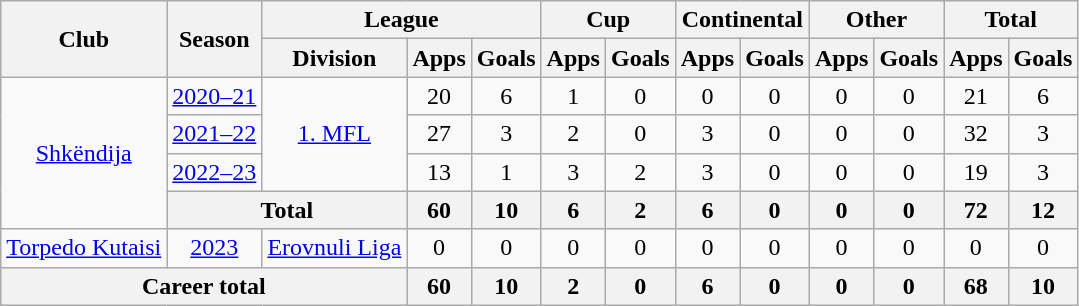<table class=wikitable style=text-align:center>
<tr>
<th rowspan=2>Club</th>
<th rowspan=2>Season</th>
<th colspan=3>League</th>
<th colspan=2>Cup</th>
<th colspan=2>Continental</th>
<th colspan=2>Other</th>
<th colspan=2>Total</th>
</tr>
<tr>
<th>Division</th>
<th>Apps</th>
<th>Goals</th>
<th>Apps</th>
<th>Goals</th>
<th>Apps</th>
<th>Goals</th>
<th>Apps</th>
<th>Goals</th>
<th>Apps</th>
<th>Goals</th>
</tr>
<tr>
<td rowspan="4"><a href='#'>Shkëndija</a></td>
<td><a href='#'>2020–21</a></td>
<td rowspan="3"><a href='#'>1. MFL</a></td>
<td>20</td>
<td>6</td>
<td>1</td>
<td>0</td>
<td>0</td>
<td>0</td>
<td>0</td>
<td>0</td>
<td>21</td>
<td>6</td>
</tr>
<tr>
<td><a href='#'>2021–22</a></td>
<td>27</td>
<td>3</td>
<td>2</td>
<td>0</td>
<td>3</td>
<td>0</td>
<td>0</td>
<td>0</td>
<td>32</td>
<td>3</td>
</tr>
<tr>
<td><a href='#'>2022–23</a></td>
<td>13</td>
<td>1</td>
<td>3</td>
<td>2</td>
<td>3</td>
<td>0</td>
<td>0</td>
<td>0</td>
<td>19</td>
<td>3</td>
</tr>
<tr>
<th colspan=2>Total</th>
<th>60</th>
<th>10</th>
<th>6</th>
<th>2</th>
<th>6</th>
<th>0</th>
<th>0</th>
<th>0</th>
<th>72</th>
<th>12</th>
</tr>
<tr>
<td><a href='#'>Torpedo Kutaisi</a></td>
<td><a href='#'>2023</a></td>
<td><a href='#'>Erovnuli Liga</a></td>
<td>0</td>
<td>0</td>
<td>0</td>
<td>0</td>
<td>0</td>
<td>0</td>
<td>0</td>
<td>0</td>
<td>0</td>
<td>0</td>
</tr>
<tr>
<th colspan=3>Career total</th>
<th>60</th>
<th>10</th>
<th>2</th>
<th>0</th>
<th>6</th>
<th>0</th>
<th>0</th>
<th>0</th>
<th>68</th>
<th>10</th>
</tr>
</table>
